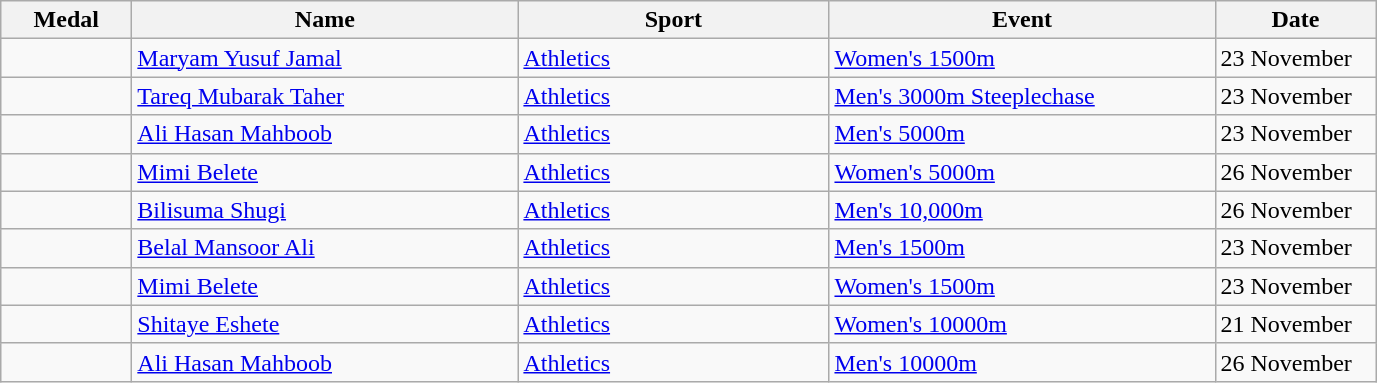<table class="wikitable sortable" style="font-size:100%">
<tr>
<th width="80">Medal</th>
<th width="250">Name</th>
<th width="200">Sport</th>
<th width="250">Event</th>
<th width="100">Date</th>
</tr>
<tr>
<td></td>
<td><a href='#'>Maryam Yusuf Jamal</a></td>
<td><a href='#'>Athletics</a></td>
<td><a href='#'>Women's 1500m</a></td>
<td>23 November</td>
</tr>
<tr>
<td></td>
<td><a href='#'>Tareq Mubarak Taher</a></td>
<td><a href='#'>Athletics</a></td>
<td><a href='#'>Men's 3000m Steeplechase</a></td>
<td>23 November</td>
</tr>
<tr>
<td></td>
<td><a href='#'>Ali Hasan Mahboob</a></td>
<td><a href='#'>Athletics</a></td>
<td><a href='#'>Men's 5000m</a></td>
<td>23 November</td>
</tr>
<tr>
<td></td>
<td><a href='#'>Mimi Belete</a></td>
<td><a href='#'>Athletics</a></td>
<td><a href='#'>Women's 5000m</a></td>
<td>26 November</td>
</tr>
<tr>
<td></td>
<td><a href='#'>Bilisuma Shugi</a></td>
<td><a href='#'>Athletics</a></td>
<td><a href='#'>Men's 10,000m</a></td>
<td>26 November</td>
</tr>
<tr>
<td></td>
<td><a href='#'>Belal Mansoor Ali</a></td>
<td><a href='#'>Athletics</a></td>
<td><a href='#'>Men's 1500m</a></td>
<td>23 November</td>
</tr>
<tr>
<td></td>
<td><a href='#'>Mimi Belete</a></td>
<td><a href='#'>Athletics</a></td>
<td><a href='#'>Women's 1500m</a></td>
<td>23 November</td>
</tr>
<tr>
<td></td>
<td><a href='#'>Shitaye Eshete</a></td>
<td><a href='#'>Athletics</a></td>
<td><a href='#'>Women's 10000m</a></td>
<td>21 November</td>
</tr>
<tr>
<td></td>
<td><a href='#'>Ali Hasan Mahboob</a></td>
<td><a href='#'>Athletics</a></td>
<td><a href='#'>Men's 10000m</a></td>
<td>26 November</td>
</tr>
</table>
